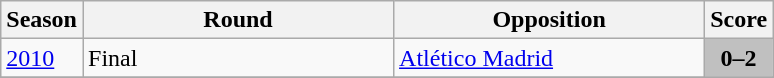<table class="wikitable">
<tr>
<th>Season</th>
<th width=200>Round</th>
<th width=200>Opposition</th>
<th>Score</th>
</tr>
<tr>
<td><a href='#'>2010</a></td>
<td>Final</td>
<td> <a href='#'>Atlético Madrid</a></td>
<td bgcolor=Silver style="text-align:center;"><strong>0–2</strong></td>
</tr>
<tr>
</tr>
</table>
